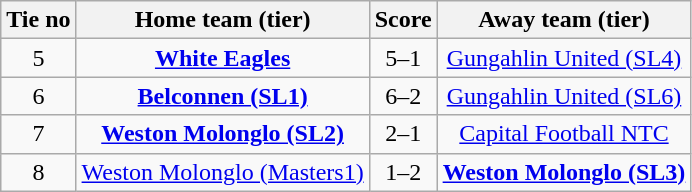<table class="wikitable" style="text-align:center">
<tr>
<th>Tie no</th>
<th>Home team (tier)</th>
<th>Score</th>
<th>Away team (tier)</th>
</tr>
<tr>
<td>5</td>
<td><strong><a href='#'>White Eagles</a></strong></td>
<td>5–1</td>
<td><a href='#'>Gungahlin United (SL4)</a></td>
</tr>
<tr>
<td>6</td>
<td><strong><a href='#'>Belconnen (SL1)</a></strong></td>
<td>6–2</td>
<td><a href='#'>Gungahlin United (SL6)</a></td>
</tr>
<tr>
<td>7</td>
<td><strong><a href='#'>Weston Molonglo (SL2)</a></strong></td>
<td>2–1</td>
<td><a href='#'>Capital Football NTC</a></td>
</tr>
<tr>
<td>8</td>
<td><a href='#'>Weston Molonglo (Masters1)</a></td>
<td>1–2</td>
<td><strong><a href='#'>Weston Molonglo (SL3)</a></strong></td>
</tr>
</table>
